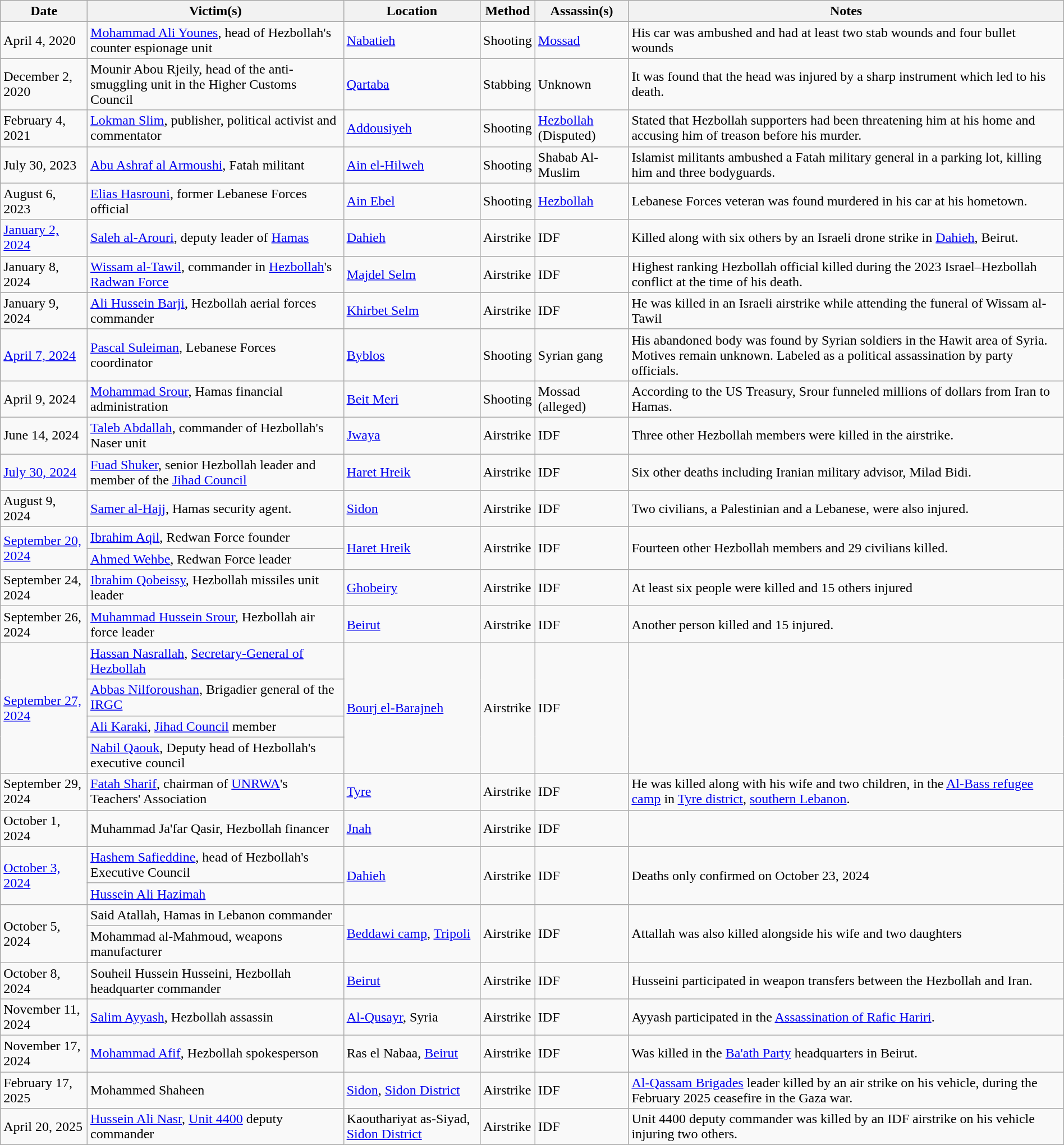<table class="wikitable" style="width:100%">
<tr>
<th>Date</th>
<th>Victim(s)</th>
<th>Location</th>
<th>Method</th>
<th>Assassin(s)</th>
<th>Notes</th>
</tr>
<tr>
<td>April 4, 2020</td>
<td><a href='#'>Mohammad Ali Younes</a>, head of Hezbollah's counter espionage unit</td>
<td><a href='#'>Nabatieh</a></td>
<td>Shooting</td>
<td><a href='#'>Mossad</a></td>
<td>His car was ambushed and had at least two stab wounds and four bullet wounds</td>
</tr>
<tr>
<td>December 2, 2020</td>
<td>Mounir Abou Rjeily, head of the anti-smuggling unit in the Higher Customs Council</td>
<td><a href='#'>Qartaba</a></td>
<td>Stabbing</td>
<td>Unknown</td>
<td>It was found that the head was injured by a sharp instrument which led to his death.</td>
</tr>
<tr>
<td>February 4, 2021</td>
<td><a href='#'>Lokman Slim</a>, publisher, political activist and commentator</td>
<td><a href='#'>Addousiyeh</a></td>
<td>Shooting</td>
<td><a href='#'>Hezbollah</a> (Disputed)</td>
<td>Stated that Hezbollah supporters had been threatening him at his home and accusing him of treason before his murder.</td>
</tr>
<tr>
<td>July 30, 2023</td>
<td><a href='#'>Abu Ashraf al Armoushi</a>, Fatah militant</td>
<td><a href='#'>Ain el-Hilweh</a></td>
<td>Shooting</td>
<td>Shabab Al-Muslim</td>
<td>Islamist militants ambushed a Fatah military general in a parking lot, killing him and three bodyguards.</td>
</tr>
<tr>
<td>August 6, 2023</td>
<td><a href='#'>Elias Hasrouni</a>, former Lebanese Forces official</td>
<td><a href='#'>Ain Ebel</a></td>
<td>Shooting</td>
<td><a href='#'>Hezbollah</a></td>
<td>Lebanese Forces veteran was found murdered in his car at his hometown.</td>
</tr>
<tr>
<td><a href='#'>January 2, 2024</a></td>
<td><a href='#'>Saleh al-Arouri</a>, deputy leader of <a href='#'>Hamas</a></td>
<td><a href='#'>Dahieh</a></td>
<td>Airstrike</td>
<td>IDF</td>
<td>Killed along with six others by an Israeli drone strike in <a href='#'>Dahieh</a>, Beirut.</td>
</tr>
<tr>
<td>January 8, 2024</td>
<td><a href='#'>Wissam al-Tawil</a>, commander in <a href='#'>Hezbollah</a>'s <a href='#'>Radwan Force</a></td>
<td><a href='#'>Majdel Selm</a></td>
<td>Airstrike</td>
<td>IDF</td>
<td>Highest ranking Hezbollah official killed during the 2023 Israel–Hezbollah conflict at the time of his death.</td>
</tr>
<tr>
<td>January 9, 2024</td>
<td><a href='#'>Ali Hussein Barji</a>, Hezbollah aerial forces commander</td>
<td><a href='#'>Khirbet Selm</a></td>
<td>Airstrike</td>
<td>IDF</td>
<td>He was killed in an Israeli airstrike while attending the funeral of Wissam al-Tawil</td>
</tr>
<tr>
<td><a href='#'>April 7, 2024</a></td>
<td><a href='#'>Pascal Suleiman</a>, Lebanese Forces coordinator</td>
<td><a href='#'>Byblos</a></td>
<td>Shooting</td>
<td>Syrian gang</td>
<td>His abandoned body was found by Syrian soldiers in the Hawit area of Syria. Motives remain unknown. Labeled as a political assassination by party officials.</td>
</tr>
<tr>
<td>April 9, 2024</td>
<td><a href='#'>Mohammad Srour</a>, Hamas financial administration</td>
<td><a href='#'>Beit Meri</a></td>
<td>Shooting</td>
<td>Mossad (alleged)</td>
<td>According to the US Treasury, Srour funneled millions of dollars from Iran to Hamas.</td>
</tr>
<tr>
<td>June 14, 2024</td>
<td><a href='#'>Taleb Abdallah</a>, commander of Hezbollah's Naser unit</td>
<td><a href='#'>Jwaya</a></td>
<td>Airstrike</td>
<td>IDF</td>
<td>Three other Hezbollah members were killed in the airstrike.</td>
</tr>
<tr>
<td><a href='#'>July 30, 2024</a></td>
<td><a href='#'>Fuad Shuker</a>, senior Hezbollah leader and member of the <a href='#'>Jihad Council</a></td>
<td><a href='#'>Haret Hreik</a></td>
<td>Airstrike</td>
<td>IDF</td>
<td>Six other deaths including Iranian military advisor, Milad Bidi.</td>
</tr>
<tr>
<td>August 9, 2024</td>
<td><a href='#'>Samer al-Hajj</a>, Hamas security agent.</td>
<td><a href='#'>Sidon</a></td>
<td>Airstrike</td>
<td>IDF</td>
<td>Two civilians, a Palestinian and a Lebanese, were also injured.</td>
</tr>
<tr>
<td rowspan="2"><a href='#'>September 20, 2024</a></td>
<td><a href='#'>Ibrahim Aqil</a>, Redwan Force founder</td>
<td rowspan="2"><a href='#'>Haret Hreik</a></td>
<td rowspan="2">Airstrike</td>
<td rowspan="2">IDF</td>
<td rowspan="2">Fourteen other Hezbollah members and 29 civilians killed.</td>
</tr>
<tr>
<td><a href='#'>Ahmed Wehbe</a>, Redwan Force leader</td>
</tr>
<tr>
<td>September 24, 2024</td>
<td><a href='#'>Ibrahim Qobeissy</a>, Hezbollah missiles unit leader</td>
<td><a href='#'>Ghobeiry</a></td>
<td>Airstrike</td>
<td>IDF</td>
<td>At least six people were killed and 15 others injured</td>
</tr>
<tr>
<td>September 26, 2024</td>
<td><a href='#'>Muhammad Hussein Srour</a>, Hezbollah air force leader</td>
<td><a href='#'>Beirut</a></td>
<td>Airstrike</td>
<td>IDF</td>
<td>Another person killed and 15 injured.</td>
</tr>
<tr>
<td rowspan="4"><a href='#'>September 27, 2024</a></td>
<td><a href='#'>Hassan Nasrallah</a>, <a href='#'>Secretary-General of Hezbollah</a></td>
<td rowspan="4"><a href='#'>Bourj el-Barajneh</a></td>
<td rowspan="4">Airstrike</td>
<td rowspan="4">IDF</td>
<td rowspan="4"></td>
</tr>
<tr>
<td><a href='#'>Abbas Nilforoushan</a>, Brigadier general of the <a href='#'>IRGC</a></td>
</tr>
<tr>
<td><a href='#'>Ali Karaki</a>, <a href='#'>Jihad Council</a> member</td>
</tr>
<tr>
<td><a href='#'>Nabil Qaouk</a>, Deputy head of Hezbollah's executive council</td>
</tr>
<tr>
<td>September 29, 2024</td>
<td><a href='#'>Fatah Sharif</a>, chairman of <a href='#'>UNRWA</a>'s Teachers' Association</td>
<td><a href='#'>Tyre</a></td>
<td>Airstrike</td>
<td>IDF</td>
<td>He was killed along with his wife and two children, in the <a href='#'>Al-Bass refugee camp</a> in <a href='#'>Tyre district</a>, <a href='#'>southern Lebanon</a>.</td>
</tr>
<tr>
<td>October 1, 2024</td>
<td>Muhammad Ja'far Qasir, Hezbollah financer</td>
<td><a href='#'>Jnah</a></td>
<td>Airstrike</td>
<td>IDF</td>
<td></td>
</tr>
<tr>
<td rowspan="2"><a href='#'>October 3, 2024</a></td>
<td><a href='#'>Hashem Safieddine</a>, head of Hezbollah's Executive Council</td>
<td rowspan="2"><a href='#'>Dahieh</a></td>
<td rowspan="2">Airstrike</td>
<td rowspan="2">IDF</td>
<td rowspan="2">Deaths only confirmed on October 23, 2024</td>
</tr>
<tr>
<td><a href='#'>Hussein Ali Hazimah</a></td>
</tr>
<tr>
<td rowspan="2">October 5, 2024</td>
<td>Said Atallah, Hamas in Lebanon commander</td>
<td rowspan="2"><a href='#'>Beddawi camp</a>, <a href='#'>Tripoli</a></td>
<td rowspan="2">Airstrike</td>
<td rowspan="2">IDF</td>
<td rowspan="2">Attallah was also killed alongside his wife and two daughters</td>
</tr>
<tr>
<td>Mohammad al-Mahmoud, weapons manufacturer</td>
</tr>
<tr>
<td>October 8, 2024</td>
<td>Souheil Hussein Husseini, Hezbollah headquarter commander</td>
<td><a href='#'>Beirut</a></td>
<td>Airstrike</td>
<td>IDF</td>
<td>Husseini participated in weapon transfers between the Hezbollah and Iran.</td>
</tr>
<tr>
<td>November 11, 2024</td>
<td><a href='#'>Salim Ayyash</a>, Hezbollah assassin</td>
<td><a href='#'>Al-Qusayr</a>, Syria</td>
<td>Airstrike</td>
<td>IDF</td>
<td>Ayyash participated in the <a href='#'>Assassination of Rafic Hariri</a>.</td>
</tr>
<tr>
<td>November 17, 2024</td>
<td><a href='#'>Mohammad Afif</a>, Hezbollah spokesperson</td>
<td>Ras el Nabaa, <a href='#'>Beirut</a></td>
<td>Airstrike</td>
<td>IDF</td>
<td>Was killed in the <a href='#'>Ba'ath Party</a> headquarters in Beirut.</td>
</tr>
<tr>
<td>February 17, 2025</td>
<td>Mohammed Shaheen</td>
<td><a href='#'>Sidon</a>, <a href='#'>Sidon District</a></td>
<td>Airstrike</td>
<td>IDF</td>
<td><a href='#'>Al-Qassam Brigades</a> leader killed by an air strike on his vehicle, during the February 2025 ceasefire in the Gaza war.</td>
</tr>
<tr>
<td>April 20, 2025</td>
<td><a href='#'>Hussein Ali Nasr</a>, <a href='#'>Unit 4400</a> deputy commander</td>
<td>Kaouthariyat as-Siyad, <a href='#'>Sidon District</a></td>
<td>Airstrike</td>
<td>IDF</td>
<td>Unit 4400 deputy commander was killed by an IDF airstrike on his vehicle injuring two others.</td>
</tr>
</table>
